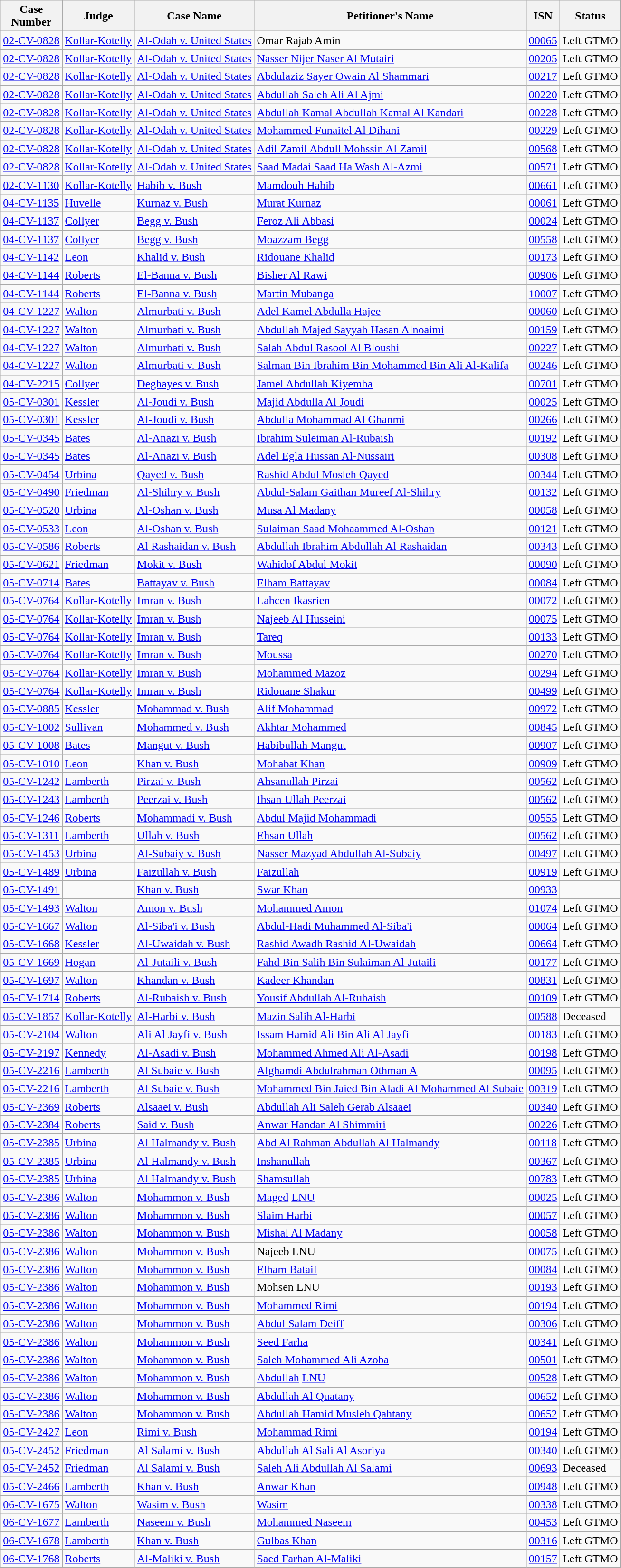<table class="sortable wikitable" border="1">
<tr>
<th><strong>Case<br>Number</strong></th>
<th><strong>Judge</strong></th>
<th><strong>Case Name</strong></th>
<th><strong>Petitioner's Name</strong></th>
<th><strong>ISN</strong></th>
<th><strong>Status</strong></th>
</tr>
<tr>
<td><a href='#'>02-CV-0828</a></td>
<td><a href='#'>Kollar-Kotelly</a></td>
<td><a href='#'>Al-Odah v. United States</a></td>
<td>Omar Rajab Amin</td>
<td><a href='#'>00065</a></td>
<td>Left GTMO</td>
</tr>
<tr>
<td><a href='#'>02-CV-0828</a></td>
<td><a href='#'>Kollar-Kotelly</a></td>
<td><a href='#'>Al-Odah v. United States</a></td>
<td><a href='#'>Nasser Nijer Naser Al Mutairi</a></td>
<td><a href='#'>00205</a></td>
<td>Left GTMO</td>
</tr>
<tr>
<td><a href='#'>02-CV-0828</a></td>
<td><a href='#'>Kollar-Kotelly</a></td>
<td><a href='#'>Al-Odah v. United States</a></td>
<td><a href='#'>Abdulaziz Sayer Owain Al Shammari</a></td>
<td><a href='#'>00217</a></td>
<td>Left GTMO</td>
</tr>
<tr>
<td><a href='#'>02-CV-0828</a></td>
<td><a href='#'>Kollar-Kotelly</a></td>
<td><a href='#'>Al-Odah v. United States</a></td>
<td><a href='#'>Abdullah Saleh Ali Al Ajmi</a></td>
<td><a href='#'>00220</a></td>
<td>Left GTMO</td>
</tr>
<tr>
<td><a href='#'>02-CV-0828</a></td>
<td><a href='#'>Kollar-Kotelly</a></td>
<td><a href='#'>Al-Odah v. United States</a></td>
<td><a href='#'>Abdullah Kamal Abdullah Kamal Al Kandari</a></td>
<td><a href='#'>00228</a></td>
<td>Left GTMO</td>
</tr>
<tr>
<td><a href='#'>02-CV-0828</a></td>
<td><a href='#'>Kollar-Kotelly</a></td>
<td><a href='#'>Al-Odah v. United States</a></td>
<td><a href='#'>Mohammed Funaitel Al Dihani</a></td>
<td><a href='#'>00229</a></td>
<td>Left GTMO</td>
</tr>
<tr>
<td><a href='#'>02-CV-0828</a></td>
<td><a href='#'>Kollar-Kotelly</a></td>
<td><a href='#'>Al-Odah v. United States</a></td>
<td><a href='#'>Adil Zamil Abdull Mohssin Al Zamil</a></td>
<td><a href='#'>00568</a></td>
<td>Left GTMO</td>
</tr>
<tr>
<td><a href='#'>02-CV-0828</a></td>
<td><a href='#'>Kollar-Kotelly</a></td>
<td><a href='#'>Al-Odah v. United States</a></td>
<td><a href='#'>Saad Madai Saad Ha Wash Al-Azmi</a></td>
<td><a href='#'>00571</a></td>
<td>Left GTMO</td>
</tr>
<tr>
<td><a href='#'>02-CV-1130</a></td>
<td><a href='#'>Kollar-Kotelly</a></td>
<td><a href='#'>Habib v. Bush</a></td>
<td><a href='#'>Mamdouh Habib</a></td>
<td><a href='#'>00661</a></td>
<td>Left GTMO</td>
</tr>
<tr>
<td><a href='#'>04-CV-1135</a></td>
<td><a href='#'>Huvelle</a></td>
<td><a href='#'>Kurnaz v. Bush</a></td>
<td><a href='#'>Murat Kurnaz</a></td>
<td><a href='#'>00061</a></td>
<td>Left GTMO</td>
</tr>
<tr>
<td><a href='#'>04-CV-1137</a></td>
<td><a href='#'>Collyer</a></td>
<td><a href='#'>Begg v. Bush</a></td>
<td><a href='#'>Feroz Ali Abbasi</a></td>
<td><a href='#'>00024</a></td>
<td>Left GTMO</td>
</tr>
<tr>
<td><a href='#'>04-CV-1137</a></td>
<td><a href='#'>Collyer</a></td>
<td><a href='#'>Begg v. Bush</a></td>
<td><a href='#'>Moazzam Begg</a></td>
<td><a href='#'>00558</a></td>
<td>Left GTMO</td>
</tr>
<tr>
<td><a href='#'>04-CV-1142</a></td>
<td><a href='#'>Leon</a></td>
<td><a href='#'>Khalid v. Bush</a></td>
<td><a href='#'>Ridouane Khalid</a></td>
<td><a href='#'>00173</a></td>
<td>Left GTMO</td>
</tr>
<tr>
<td><a href='#'>04-CV-1144</a></td>
<td><a href='#'>Roberts</a></td>
<td><a href='#'>El-Banna v. Bush</a></td>
<td><a href='#'>Bisher Al Rawi</a></td>
<td><a href='#'>00906</a></td>
<td>Left GTMO</td>
</tr>
<tr>
<td><a href='#'>04-CV-1144</a></td>
<td><a href='#'>Roberts</a></td>
<td><a href='#'>El-Banna v. Bush</a></td>
<td><a href='#'>Martin Mubanga</a></td>
<td><a href='#'>10007</a></td>
<td>Left GTMO</td>
</tr>
<tr>
<td><a href='#'>04-CV-1227</a></td>
<td><a href='#'>Walton</a></td>
<td><a href='#'>Almurbati v. Bush</a></td>
<td><a href='#'>Adel Kamel Abdulla Hajee</a></td>
<td><a href='#'>00060</a></td>
<td>Left GTMO</td>
</tr>
<tr>
<td><a href='#'>04-CV-1227</a></td>
<td><a href='#'>Walton</a></td>
<td><a href='#'>Almurbati v. Bush</a></td>
<td><a href='#'>Abdullah Majed Sayyah Hasan Alnoaimi</a></td>
<td><a href='#'>00159</a></td>
<td>Left GTMO</td>
</tr>
<tr>
<td><a href='#'>04-CV-1227</a></td>
<td><a href='#'>Walton</a></td>
<td><a href='#'>Almurbati v. Bush</a></td>
<td><a href='#'>Salah Abdul Rasool Al Bloushi</a></td>
<td><a href='#'>00227</a></td>
<td>Left GTMO</td>
</tr>
<tr>
<td><a href='#'>04-CV-1227</a></td>
<td><a href='#'>Walton</a></td>
<td><a href='#'>Almurbati v. Bush</a></td>
<td><a href='#'>Salman Bin Ibrahim Bin Mohammed Bin Ali Al-Kalifa</a></td>
<td><a href='#'>00246</a></td>
<td>Left GTMO</td>
</tr>
<tr>
<td><a href='#'>04-CV-2215</a></td>
<td><a href='#'>Collyer</a></td>
<td><a href='#'>Deghayes v. Bush</a></td>
<td><a href='#'>Jamel Abdullah Kiyemba</a></td>
<td><a href='#'>00701</a></td>
<td>Left GTMO</td>
</tr>
<tr>
<td><a href='#'>05-CV-0301</a></td>
<td><a href='#'>Kessler</a></td>
<td><a href='#'>Al-Joudi v. Bush</a></td>
<td><a href='#'>Majid Abdulla Al Joudi</a></td>
<td><a href='#'>00025</a></td>
<td>Left GTMO</td>
</tr>
<tr>
<td><a href='#'>05-CV-0301</a></td>
<td><a href='#'>Kessler</a></td>
<td><a href='#'>Al-Joudi v. Bush</a></td>
<td><a href='#'>Abdulla Mohammad Al Ghanmi</a></td>
<td><a href='#'>00266</a></td>
<td>Left GTMO</td>
</tr>
<tr>
<td><a href='#'>05-CV-0345</a></td>
<td><a href='#'>Bates</a></td>
<td><a href='#'>Al-Anazi v. Bush</a></td>
<td><a href='#'>Ibrahim Suleiman Al-Rubaish</a></td>
<td><a href='#'>00192</a></td>
<td>Left GTMO</td>
</tr>
<tr>
<td><a href='#'>05-CV-0345</a></td>
<td><a href='#'>Bates</a></td>
<td><a href='#'>Al-Anazi v. Bush</a></td>
<td><a href='#'>Adel Egla Hussan Al-Nussairi</a></td>
<td><a href='#'>00308</a></td>
<td>Left GTMO</td>
</tr>
<tr>
<td><a href='#'>05-CV-0454</a></td>
<td><a href='#'>Urbina</a></td>
<td><a href='#'>Qayed v. Bush</a></td>
<td><a href='#'>Rashid Abdul Mosleh Qayed</a></td>
<td><a href='#'>00344</a></td>
<td>Left GTMO</td>
</tr>
<tr>
<td><a href='#'>05-CV-0490</a></td>
<td><a href='#'>Friedman</a></td>
<td><a href='#'>Al-Shihry v. Bush</a></td>
<td><a href='#'>Abdul-Salam Gaithan Mureef Al-Shihry</a></td>
<td><a href='#'>00132</a></td>
<td>Left GTMO</td>
</tr>
<tr>
<td><a href='#'>05-CV-0520</a></td>
<td><a href='#'>Urbina</a></td>
<td><a href='#'>Al-Oshan v. Bush</a></td>
<td><a href='#'>Musa Al Madany</a></td>
<td><a href='#'>00058</a></td>
<td>Left GTMO</td>
</tr>
<tr>
<td><a href='#'>05-CV-0533</a></td>
<td><a href='#'>Leon</a></td>
<td><a href='#'>Al-Oshan v. Bush</a></td>
<td><a href='#'>Sulaiman Saad Mohaammed Al-Oshan</a></td>
<td><a href='#'>00121</a></td>
<td>Left GTMO</td>
</tr>
<tr>
<td><a href='#'>05-CV-0586</a></td>
<td><a href='#'>Roberts</a></td>
<td><a href='#'>Al Rashaidan v. Bush</a></td>
<td><a href='#'>Abdullah Ibrahim Abdullah Al Rashaidan</a></td>
<td><a href='#'>00343</a></td>
<td>Left GTMO</td>
</tr>
<tr>
<td><a href='#'>05-CV-0621</a></td>
<td><a href='#'>Friedman</a></td>
<td><a href='#'>Mokit v. Bush</a></td>
<td><a href='#'>Wahidof Abdul Mokit</a></td>
<td><a href='#'>00090</a></td>
<td>Left GTMO</td>
</tr>
<tr>
<td><a href='#'>05-CV-0714</a></td>
<td><a href='#'>Bates</a></td>
<td><a href='#'>Battayav v. Bush</a></td>
<td><a href='#'>Elham Battayav</a></td>
<td><a href='#'>00084</a></td>
<td>Left GTMO</td>
</tr>
<tr>
<td><a href='#'>05-CV-0764</a></td>
<td><a href='#'>Kollar-Kotelly</a></td>
<td><a href='#'>Imran v. Bush</a></td>
<td><a href='#'>Lahcen Ikasrien</a></td>
<td><a href='#'>00072</a></td>
<td>Left GTMO</td>
</tr>
<tr>
<td><a href='#'>05-CV-0764</a></td>
<td><a href='#'>Kollar-Kotelly</a></td>
<td><a href='#'>Imran v. Bush</a></td>
<td><a href='#'>Najeeb Al Husseini</a></td>
<td><a href='#'>00075</a></td>
<td>Left GTMO</td>
</tr>
<tr>
<td><a href='#'>05-CV-0764</a></td>
<td><a href='#'>Kollar-Kotelly</a></td>
<td><a href='#'>Imran v. Bush</a></td>
<td><a href='#'>Tareq</a></td>
<td><a href='#'>00133</a></td>
<td>Left GTMO</td>
</tr>
<tr>
<td><a href='#'>05-CV-0764</a></td>
<td><a href='#'>Kollar-Kotelly</a></td>
<td><a href='#'>Imran v. Bush</a></td>
<td><a href='#'>Moussa</a></td>
<td><a href='#'>00270</a></td>
<td>Left GTMO</td>
</tr>
<tr>
<td><a href='#'>05-CV-0764</a></td>
<td><a href='#'>Kollar-Kotelly</a></td>
<td><a href='#'>Imran v. Bush</a></td>
<td><a href='#'>Mohammed Mazoz</a></td>
<td><a href='#'>00294</a></td>
<td>Left GTMO</td>
</tr>
<tr>
<td><a href='#'>05-CV-0764</a></td>
<td><a href='#'>Kollar-Kotelly</a></td>
<td><a href='#'>Imran v. Bush</a></td>
<td><a href='#'>Ridouane Shakur</a></td>
<td><a href='#'>00499</a></td>
<td>Left GTMO</td>
</tr>
<tr>
<td><a href='#'>05-CV-0885</a></td>
<td><a href='#'>Kessler</a></td>
<td><a href='#'>Mohammad v. Bush</a></td>
<td><a href='#'>Alif Mohammad</a></td>
<td><a href='#'>00972</a></td>
<td>Left GTMO</td>
</tr>
<tr>
<td><a href='#'>05-CV-1002</a></td>
<td><a href='#'>Sullivan</a></td>
<td><a href='#'>Mohammed v. Bush</a></td>
<td><a href='#'>Akhtar Mohammed</a></td>
<td><a href='#'>00845</a></td>
<td>Left GTMO</td>
</tr>
<tr>
<td><a href='#'>05-CV-1008</a></td>
<td><a href='#'>Bates</a></td>
<td><a href='#'>Mangut v. Bush</a></td>
<td><a href='#'>Habibullah Mangut</a></td>
<td><a href='#'>00907</a></td>
<td>Left GTMO</td>
</tr>
<tr>
<td><a href='#'>05-CV-1010</a></td>
<td><a href='#'>Leon</a></td>
<td><a href='#'>Khan v. Bush</a></td>
<td><a href='#'>Mohabat Khan</a></td>
<td><a href='#'>00909</a></td>
<td>Left GTMO</td>
</tr>
<tr>
<td><a href='#'>05-CV-1242</a></td>
<td><a href='#'>Lamberth</a></td>
<td><a href='#'>Pirzai v. Bush</a></td>
<td><a href='#'>Ahsanullah Pirzai</a></td>
<td><a href='#'>00562</a></td>
<td>Left GTMO</td>
</tr>
<tr>
<td><a href='#'>05-CV-1243</a></td>
<td><a href='#'>Lamberth</a></td>
<td><a href='#'>Peerzai v. Bush</a></td>
<td><a href='#'>Ihsan Ullah Peerzai</a></td>
<td><a href='#'>00562</a></td>
<td>Left GTMO</td>
</tr>
<tr>
<td><a href='#'>05-CV-1246</a></td>
<td><a href='#'>Roberts</a></td>
<td><a href='#'>Mohammadi v. Bush</a></td>
<td><a href='#'>Abdul Majid Mohammadi</a></td>
<td><a href='#'>00555</a></td>
<td>Left GTMO</td>
</tr>
<tr>
<td><a href='#'>05-CV-1311</a></td>
<td><a href='#'>Lamberth</a></td>
<td><a href='#'>Ullah v. Bush</a></td>
<td><a href='#'>Ehsan Ullah</a></td>
<td><a href='#'>00562</a></td>
<td>Left GTMO</td>
</tr>
<tr>
<td><a href='#'>05-CV-1453</a></td>
<td><a href='#'>Urbina</a></td>
<td><a href='#'>Al-Subaiy v. Bush</a></td>
<td><a href='#'>Nasser Mazyad Abdullah Al-Subaiy</a></td>
<td><a href='#'>00497</a></td>
<td>Left GTMO</td>
</tr>
<tr>
<td><a href='#'>05-CV-1489</a></td>
<td><a href='#'>Urbina</a></td>
<td><a href='#'>Faizullah v. Bush</a></td>
<td><a href='#'>Faizullah</a></td>
<td><a href='#'>00919</a></td>
<td>Left GTMO</td>
</tr>
<tr>
<td><a href='#'>05-CV-1491</a></td>
<td></td>
<td><a href='#'>Khan v. Bush</a></td>
<td><a href='#'>Swar Khan</a></td>
<td><a href='#'>00933</a></td>
<td></td>
</tr>
<tr>
<td><a href='#'>05-CV-1493</a></td>
<td><a href='#'>Walton</a></td>
<td><a href='#'>Amon v. Bush</a></td>
<td><a href='#'>Mohammed Amon</a></td>
<td><a href='#'>01074</a></td>
<td>Left GTMO</td>
</tr>
<tr>
<td><a href='#'>05-CV-1667</a></td>
<td><a href='#'>Walton</a></td>
<td><a href='#'>Al-Siba'i v. Bush</a></td>
<td><a href='#'>Abdul-Hadi Muhammed Al-Siba'i</a></td>
<td><a href='#'>00064</a></td>
<td>Left GTMO</td>
</tr>
<tr>
<td><a href='#'>05-CV-1668</a></td>
<td><a href='#'>Kessler</a></td>
<td><a href='#'>Al-Uwaidah v. Bush</a></td>
<td><a href='#'>Rashid Awadh Rashid Al-Uwaidah</a></td>
<td><a href='#'>00664</a></td>
<td>Left GTMO</td>
</tr>
<tr>
<td><a href='#'>05-CV-1669</a></td>
<td><a href='#'>Hogan</a></td>
<td><a href='#'>Al-Jutaili v. Bush</a></td>
<td><a href='#'>Fahd Bin Salih Bin Sulaiman Al-Jutaili</a></td>
<td><a href='#'>00177</a></td>
<td>Left GTMO</td>
</tr>
<tr>
<td><a href='#'>05-CV-1697</a></td>
<td><a href='#'>Walton</a></td>
<td><a href='#'>Khandan v. Bush</a></td>
<td><a href='#'>Kadeer Khandan</a></td>
<td><a href='#'>00831</a></td>
<td>Left GTMO</td>
</tr>
<tr>
<td><a href='#'>05-CV-1714</a></td>
<td><a href='#'>Roberts</a></td>
<td><a href='#'>Al-Rubaish v. Bush</a></td>
<td><a href='#'>Yousif Abdullah Al-Rubaish</a></td>
<td><a href='#'>00109</a></td>
<td>Left GTMO</td>
</tr>
<tr>
<td><a href='#'>05-CV-1857</a></td>
<td><a href='#'>Kollar-Kotelly</a></td>
<td><a href='#'>Al-Harbi v. Bush</a></td>
<td><a href='#'>Mazin Salih Al-Harbi</a></td>
<td><a href='#'>00588</a></td>
<td>Deceased</td>
</tr>
<tr>
<td><a href='#'>05-CV-2104</a></td>
<td><a href='#'>Walton</a></td>
<td><a href='#'>Ali Al Jayfi v. Bush</a></td>
<td><a href='#'>Issam Hamid Ali Bin Ali Al Jayfi</a></td>
<td><a href='#'>00183</a></td>
<td>Left GTMO</td>
</tr>
<tr>
<td><a href='#'>05-CV-2197</a></td>
<td><a href='#'>Kennedy</a></td>
<td><a href='#'>Al-Asadi v. Bush</a></td>
<td><a href='#'>Mohammed Ahmed Ali Al-Asadi</a></td>
<td><a href='#'>00198</a></td>
<td>Left GTMO</td>
</tr>
<tr>
<td><a href='#'>05-CV-2216</a></td>
<td><a href='#'>Lamberth</a></td>
<td><a href='#'>Al Subaie v. Bush</a></td>
<td><a href='#'>Alghamdi Abdulrahman Othman A</a></td>
<td><a href='#'>00095</a></td>
<td>Left GTMO</td>
</tr>
<tr>
<td><a href='#'>05-CV-2216</a></td>
<td><a href='#'>Lamberth</a></td>
<td><a href='#'>Al Subaie v. Bush</a></td>
<td><a href='#'>Mohammed Bin Jaied Bin Aladi Al Mohammed Al Subaie</a></td>
<td><a href='#'>00319</a></td>
<td>Left GTMO</td>
</tr>
<tr>
<td><a href='#'>05-CV-2369</a></td>
<td><a href='#'>Roberts</a></td>
<td><a href='#'>Alsaaei v. Bush</a></td>
<td><a href='#'>Abdullah Ali Saleh Gerab Alsaaei</a></td>
<td><a href='#'>00340</a></td>
<td>Left GTMO</td>
</tr>
<tr>
<td><a href='#'>05-CV-2384</a></td>
<td><a href='#'>Roberts</a></td>
<td><a href='#'>Said v. Bush</a></td>
<td><a href='#'>Anwar Handan Al Shimmiri</a></td>
<td><a href='#'>00226</a></td>
<td>Left GTMO</td>
</tr>
<tr>
<td><a href='#'>05-CV-2385</a></td>
<td><a href='#'>Urbina</a></td>
<td><a href='#'>Al Halmandy v. Bush</a></td>
<td><a href='#'>Abd Al Rahman Abdullah Al Halmandy</a></td>
<td><a href='#'>00118</a></td>
<td>Left GTMO</td>
</tr>
<tr>
<td><a href='#'>05-CV-2385</a></td>
<td><a href='#'>Urbina</a></td>
<td><a href='#'>Al Halmandy v. Bush</a></td>
<td><a href='#'>Inshanullah</a></td>
<td><a href='#'>00367</a></td>
<td>Left GTMO</td>
</tr>
<tr>
<td><a href='#'>05-CV-2385</a></td>
<td><a href='#'>Urbina</a></td>
<td><a href='#'>Al Halmandy v. Bush</a></td>
<td><a href='#'>Shamsullah</a></td>
<td><a href='#'>00783</a></td>
<td>Left GTMO</td>
</tr>
<tr>
<td><a href='#'>05-CV-2386</a></td>
<td><a href='#'>Walton</a></td>
<td><a href='#'>Mohammon v. Bush</a></td>
<td><a href='#'>Maged</a> <a href='#'>LNU</a></td>
<td><a href='#'>00025</a></td>
<td>Left GTMO</td>
</tr>
<tr>
<td><a href='#'>05-CV-2386</a></td>
<td><a href='#'>Walton</a></td>
<td><a href='#'>Mohammon v. Bush</a></td>
<td><a href='#'>Slaim Harbi</a></td>
<td><a href='#'>00057</a></td>
<td>Left GTMO</td>
</tr>
<tr>
<td><a href='#'>05-CV-2386</a></td>
<td><a href='#'>Walton</a></td>
<td><a href='#'>Mohammon v. Bush</a></td>
<td><a href='#'>Mishal Al Madany</a></td>
<td><a href='#'>00058</a></td>
<td>Left GTMO</td>
</tr>
<tr>
<td><a href='#'>05-CV-2386</a></td>
<td><a href='#'>Walton</a></td>
<td><a href='#'>Mohammon v. Bush</a></td>
<td>Najeeb LNU</td>
<td><a href='#'>00075</a></td>
<td>Left GTMO</td>
</tr>
<tr>
<td><a href='#'>05-CV-2386</a></td>
<td><a href='#'>Walton</a></td>
<td><a href='#'>Mohammon v. Bush</a></td>
<td><a href='#'>Elham Bataif</a></td>
<td><a href='#'>00084</a></td>
<td>Left GTMO</td>
</tr>
<tr>
<td><a href='#'>05-CV-2386</a></td>
<td><a href='#'>Walton</a></td>
<td><a href='#'>Mohammon v. Bush</a></td>
<td>Mohsen LNU</td>
<td><a href='#'>00193</a></td>
<td>Left GTMO</td>
</tr>
<tr>
<td><a href='#'>05-CV-2386</a></td>
<td><a href='#'>Walton</a></td>
<td><a href='#'>Mohammon v. Bush</a></td>
<td><a href='#'>Mohammed Rimi</a></td>
<td><a href='#'>00194</a></td>
<td>Left GTMO</td>
</tr>
<tr>
<td><a href='#'>05-CV-2386</a></td>
<td><a href='#'>Walton</a></td>
<td><a href='#'>Mohammon v. Bush</a></td>
<td><a href='#'>Abdul Salam Deiff</a></td>
<td><a href='#'>00306</a></td>
<td>Left GTMO</td>
</tr>
<tr>
<td><a href='#'>05-CV-2386</a></td>
<td><a href='#'>Walton</a></td>
<td><a href='#'>Mohammon v. Bush</a></td>
<td><a href='#'>Seed Farha</a></td>
<td><a href='#'>00341</a></td>
<td>Left GTMO</td>
</tr>
<tr>
<td><a href='#'>05-CV-2386</a></td>
<td><a href='#'>Walton</a></td>
<td><a href='#'>Mohammon v. Bush</a></td>
<td><a href='#'>Saleh Mohammed Ali Azoba</a></td>
<td><a href='#'>00501</a></td>
<td>Left GTMO</td>
</tr>
<tr>
<td><a href='#'>05-CV-2386</a></td>
<td><a href='#'>Walton</a></td>
<td><a href='#'>Mohammon v. Bush</a></td>
<td><a href='#'>Abdullah</a> <a href='#'>LNU</a></td>
<td><a href='#'>00528</a></td>
<td>Left GTMO</td>
</tr>
<tr>
<td><a href='#'>05-CV-2386</a></td>
<td><a href='#'>Walton</a></td>
<td><a href='#'>Mohammon v. Bush</a></td>
<td><a href='#'>Abdullah Al Quatany</a></td>
<td><a href='#'>00652</a></td>
<td>Left GTMO</td>
</tr>
<tr>
<td><a href='#'>05-CV-2386</a></td>
<td><a href='#'>Walton</a></td>
<td><a href='#'>Mohammon v. Bush</a></td>
<td><a href='#'>Abdullah Hamid Musleh Qahtany</a></td>
<td><a href='#'>00652</a></td>
<td>Left GTMO</td>
</tr>
<tr>
<td><a href='#'>05-CV-2427</a></td>
<td><a href='#'>Leon</a></td>
<td><a href='#'>Rimi v. Bush</a></td>
<td><a href='#'>Mohammad Rimi</a></td>
<td><a href='#'>00194</a></td>
<td>Left GTMO</td>
</tr>
<tr>
<td><a href='#'>05-CV-2452</a></td>
<td><a href='#'>Friedman</a></td>
<td><a href='#'>Al Salami v. Bush</a></td>
<td><a href='#'>Abdullah Al Sali Al Asoriya</a></td>
<td><a href='#'>00340</a></td>
<td>Left GTMO</td>
</tr>
<tr>
<td><a href='#'>05-CV-2452</a></td>
<td><a href='#'>Friedman</a></td>
<td><a href='#'>Al Salami v. Bush</a></td>
<td><a href='#'>Saleh Ali Abdullah Al Salami</a></td>
<td><a href='#'>00693</a></td>
<td>Deceased</td>
</tr>
<tr>
<td><a href='#'>05-CV-2466</a></td>
<td><a href='#'>Lamberth</a></td>
<td><a href='#'>Khan v. Bush</a></td>
<td><a href='#'>Anwar Khan</a></td>
<td><a href='#'>00948</a></td>
<td>Left GTMO</td>
</tr>
<tr>
<td><a href='#'>06-CV-1675</a></td>
<td><a href='#'>Walton</a></td>
<td><a href='#'>Wasim v. Bush</a></td>
<td><a href='#'>Wasim</a></td>
<td><a href='#'>00338</a></td>
<td>Left GTMO</td>
</tr>
<tr>
<td><a href='#'>06-CV-1677</a></td>
<td><a href='#'>Lamberth</a></td>
<td><a href='#'>Naseem v. Bush</a></td>
<td><a href='#'>Mohammed Naseem</a></td>
<td><a href='#'>00453</a></td>
<td>Left GTMO</td>
</tr>
<tr>
<td><a href='#'>06-CV-1678</a></td>
<td><a href='#'>Lamberth</a></td>
<td><a href='#'>Khan v. Bush</a></td>
<td><a href='#'>Gulbas Khan</a></td>
<td><a href='#'>00316</a></td>
<td>Left GTMO</td>
</tr>
<tr>
<td><a href='#'>06-CV-1768</a></td>
<td><a href='#'>Roberts</a></td>
<td><a href='#'>Al-Maliki v. Bush</a></td>
<td><a href='#'>Saed Farhan Al-Maliki</a></td>
<td><a href='#'>00157</a></td>
<td>Left GTMO</td>
</tr>
</table>
